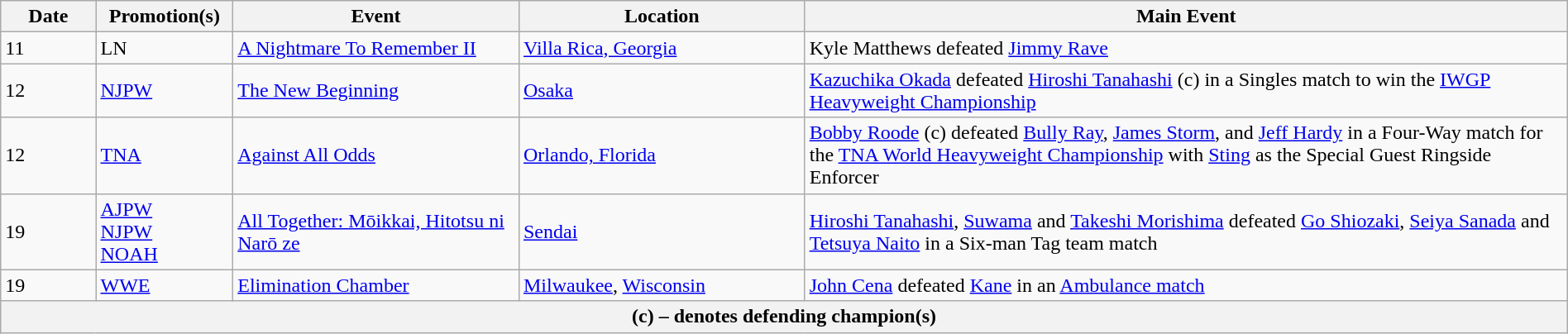<table class="wikitable" style="width:100%;">
<tr>
<th width=5%>Date</th>
<th width=5%>Promotion(s)</th>
<th width=15%>Event</th>
<th width=15%>Location</th>
<th width=40%>Main Event</th>
</tr>
<tr>
<td>11</td>
<td>LN</td>
<td><a href='#'>A Nightmare To Remember II</a></td>
<td><a href='#'>Villa Rica, Georgia</a></td>
<td>Kyle Matthews defeated <a href='#'>Jimmy Rave</a></td>
</tr>
<tr>
<td>12</td>
<td><a href='#'>NJPW</a></td>
<td><a href='#'>The New Beginning</a></td>
<td><a href='#'>Osaka</a></td>
<td><a href='#'>Kazuchika Okada</a> defeated <a href='#'>Hiroshi Tanahashi</a> (c) in a Singles match to win the <a href='#'>IWGP Heavyweight Championship</a></td>
</tr>
<tr>
<td>12</td>
<td><a href='#'>TNA</a></td>
<td><a href='#'>Against All Odds</a></td>
<td><a href='#'>Orlando, Florida</a></td>
<td><a href='#'>Bobby Roode</a> (c) defeated <a href='#'>Bully Ray</a>, <a href='#'>James Storm</a>, and <a href='#'>Jeff Hardy</a> in a Four-Way match for the <a href='#'>TNA World Heavyweight Championship</a> with <a href='#'>Sting</a> as the Special Guest Ringside Enforcer</td>
</tr>
<tr>
<td>19</td>
<td><a href='#'>AJPW</a><br> <a href='#'>NJPW</a><br> <a href='#'>NOAH</a></td>
<td><a href='#'>All Together: Mōikkai, Hitotsu ni Narō ze</a></td>
<td><a href='#'>Sendai</a></td>
<td><a href='#'>Hiroshi Tanahashi</a>, <a href='#'>Suwama</a> and <a href='#'>Takeshi Morishima</a> defeated <a href='#'>Go Shiozaki</a>, <a href='#'>Seiya Sanada</a> and <a href='#'>Tetsuya Naito</a> in a Six-man Tag team match</td>
</tr>
<tr>
<td>19</td>
<td><a href='#'>WWE</a></td>
<td><a href='#'>Elimination Chamber</a></td>
<td><a href='#'>Milwaukee</a>, <a href='#'>Wisconsin</a></td>
<td><a href='#'>John Cena</a> defeated <a href='#'>Kane</a> in an <a href='#'>Ambulance match</a></td>
</tr>
<tr>
<th colspan="6">(c) – denotes defending champion(s)</th>
</tr>
</table>
